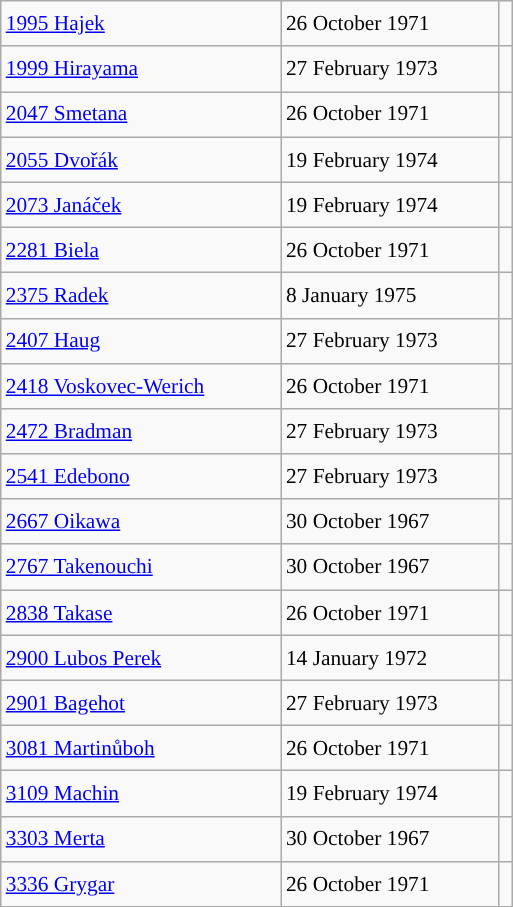<table class="wikitable" style="font-size: 89%; float: left; width: 24em; margin-right: 1em; line-height: 1.65em !important; height: 540px;">
<tr>
<td><a href='#'>1995 Hajek</a></td>
<td>26 October 1971</td>
<td></td>
</tr>
<tr>
<td><a href='#'>1999 Hirayama</a></td>
<td>27 February 1973</td>
<td></td>
</tr>
<tr>
<td><a href='#'>2047 Smetana</a></td>
<td>26 October 1971</td>
<td></td>
</tr>
<tr>
<td><a href='#'>2055 Dvořák</a></td>
<td>19 February 1974</td>
<td></td>
</tr>
<tr>
<td><a href='#'>2073 Janáček</a></td>
<td>19 February 1974</td>
<td></td>
</tr>
<tr>
<td><a href='#'>2281 Biela</a></td>
<td>26 October 1971</td>
<td></td>
</tr>
<tr>
<td><a href='#'>2375 Radek</a></td>
<td>8 January 1975</td>
<td></td>
</tr>
<tr>
<td><a href='#'>2407 Haug</a></td>
<td>27 February 1973</td>
<td></td>
</tr>
<tr>
<td><a href='#'>2418 Voskovec-Werich</a></td>
<td>26 October 1971</td>
<td></td>
</tr>
<tr>
<td><a href='#'>2472 Bradman</a></td>
<td>27 February 1973</td>
<td></td>
</tr>
<tr>
<td><a href='#'>2541 Edebono</a></td>
<td>27 February 1973</td>
<td></td>
</tr>
<tr>
<td><a href='#'>2667 Oikawa</a></td>
<td>30 October 1967</td>
<td></td>
</tr>
<tr>
<td><a href='#'>2767 Takenouchi</a></td>
<td>30 October 1967</td>
<td></td>
</tr>
<tr>
<td><a href='#'>2838 Takase</a></td>
<td>26 October 1971</td>
<td></td>
</tr>
<tr>
<td><a href='#'>2900 Lubos Perek</a></td>
<td>14 January 1972</td>
<td></td>
</tr>
<tr>
<td><a href='#'>2901 Bagehot</a></td>
<td>27 February 1973</td>
<td></td>
</tr>
<tr>
<td><a href='#'>3081 Martinůboh</a></td>
<td>26 October 1971</td>
<td></td>
</tr>
<tr>
<td><a href='#'>3109 Machin</a></td>
<td>19 February 1974</td>
<td></td>
</tr>
<tr>
<td><a href='#'>3303 Merta</a></td>
<td>30 October 1967</td>
<td></td>
</tr>
<tr>
<td><a href='#'>3336 Grygar</a></td>
<td>26 October 1971</td>
<td></td>
</tr>
</table>
